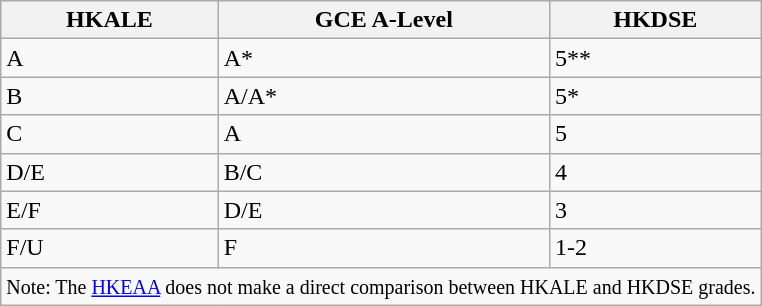<table class="wikitable">
<tr>
<th>HKALE</th>
<th>GCE A-Level</th>
<th>HKDSE</th>
</tr>
<tr>
<td>A</td>
<td>A*</td>
<td>5**</td>
</tr>
<tr>
<td>B</td>
<td>A/A*</td>
<td>5*</td>
</tr>
<tr>
<td>C</td>
<td>A</td>
<td>5</td>
</tr>
<tr>
<td>D/E</td>
<td>B/C</td>
<td>4</td>
</tr>
<tr>
<td>E/F</td>
<td>D/E</td>
<td>3</td>
</tr>
<tr>
<td>F/U</td>
<td>F</td>
<td>1-2</td>
</tr>
<tr>
<td colspan="3"><small>Note: The <a href='#'>HKEAA</a> does not make a direct comparison between HKALE and HKDSE grades.</small></td>
</tr>
</table>
